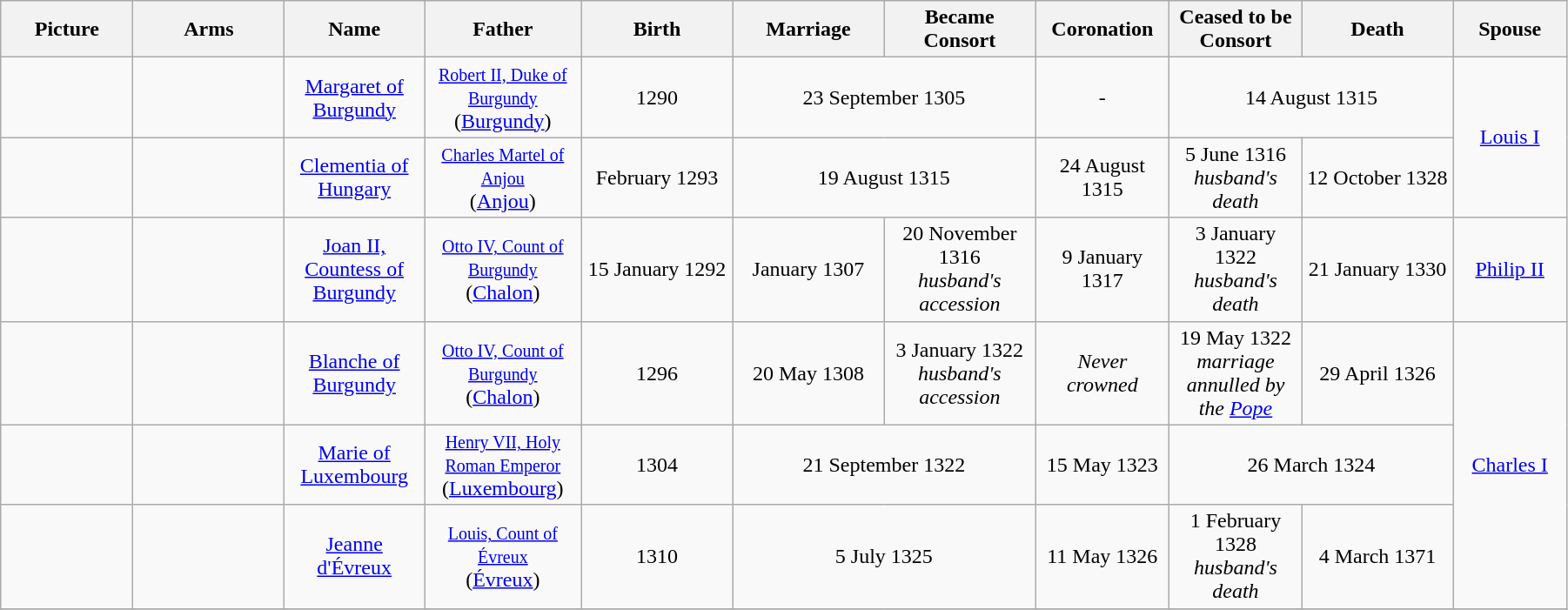<table width=95% class="wikitable">
<tr>
<th width = "7%">Picture</th>
<th width = "8%">Arms</th>
<th width = "7%">Name</th>
<th width = "8%">Father</th>
<th width = "8%">Birth</th>
<th width = "8%">Marriage</th>
<th width = "8%">Became Consort</th>
<th width = "7%">Coronation</th>
<th width = "7%">Ceased to be Consort</th>
<th width = "8%">Death</th>
<th width = "6%">Spouse</th>
</tr>
<tr>
<td align="center"></td>
<td align="center"></td>
<td align="center"><a href='#'>Margaret of Burgundy</a></td>
<td align="center"><small><a href='#'>Robert II, Duke of Burgundy</a></small><br>(<a href='#'>Burgundy</a>)</td>
<td align="center">1290</td>
<td align="center" colspan="2">23 September 1305</td>
<td align="center">-</td>
<td align="center" colspan="2">14 August 1315</td>
<td align="center" rowspan="2"><a href='#'>Louis I</a></td>
</tr>
<tr>
<td align="center"></td>
<td align="center"></td>
<td align="center"><a href='#'>Clementia of Hungary</a></td>
<td align="center"><small><a href='#'>Charles Martel of Anjou</a></small><br>(<a href='#'>Anjou</a>)</td>
<td align="center">February 1293</td>
<td align="center" colspan="2">19 August 1315</td>
<td align="center">24 August 1315</td>
<td align="center">5 June 1316<br><em>husband's death</em></td>
<td align="center">12 October 1328</td>
</tr>
<tr>
<td align="center"></td>
<td align="center"></td>
<td align="center"><a href='#'>Joan II, Countess of Burgundy</a></td>
<td align="center"><small><a href='#'>Otto IV, Count of Burgundy</a></small><br>(<a href='#'>Chalon</a>)</td>
<td align="center">15 January 1292</td>
<td align="center">January 1307</td>
<td align="center">20 November 1316<br><em>husband's accession</em></td>
<td align="center">9 January 1317</td>
<td align="center">3 January 1322<br><em>husband's death</em></td>
<td align="center">21 January 1330</td>
<td align="center"><a href='#'>Philip II</a></td>
</tr>
<tr>
<td align="center"></td>
<td align="center"></td>
<td align="center"><a href='#'>Blanche of Burgundy</a></td>
<td align="center"><small><a href='#'>Otto IV, Count of Burgundy</a></small><br>(<a href='#'>Chalon</a>)</td>
<td align="center">1296</td>
<td align="center">20 May 1308</td>
<td align="center">3 January 1322<br><em>husband's accession</em></td>
<td align="center"><em>Never crowned</em></td>
<td align="center">19 May 1322<br><em>marriage annulled by the <a href='#'>Pope</a></em></td>
<td align="center">29 April 1326</td>
<td align="center" rowspan="3"><a href='#'>Charles I</a></td>
</tr>
<tr>
<td align="center"></td>
<td align="center"></td>
<td align="center"><a href='#'>Marie of Luxembourg</a></td>
<td align="center"><small><a href='#'>Henry VII, Holy Roman Emperor</a></small><br>(<a href='#'>Luxembourg</a>)</td>
<td align="center">1304</td>
<td align="center" colspan="2">21 September 1322</td>
<td align="center">15 May 1323</td>
<td align="center" colspan="2">26 March 1324</td>
</tr>
<tr>
<td align="center"></td>
<td align="center"></td>
<td align="center"><a href='#'>Jeanne d'Évreux</a></td>
<td align="center"><small><a href='#'>Louis, Count of Évreux</a></small><br>(<a href='#'>Évreux</a>)</td>
<td align="center">1310</td>
<td align="center" colspan="2">5 July 1325</td>
<td align="center">11 May 1326</td>
<td align="center">1 February 1328<br><em>husband's death</em></td>
<td align="center">4 March 1371</td>
</tr>
<tr>
</tr>
</table>
